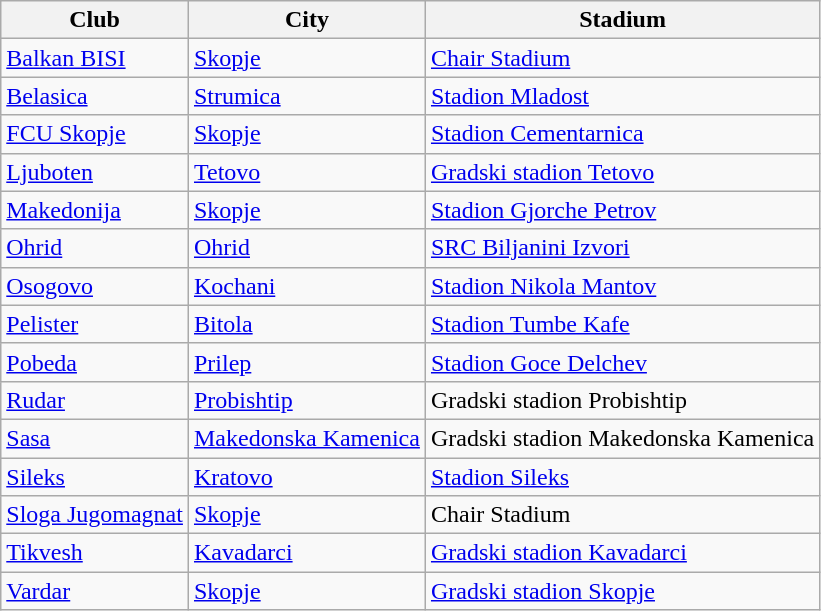<table class="wikitable">
<tr>
<th>Club</th>
<th>City</th>
<th>Stadium</th>
</tr>
<tr>
<td><a href='#'>Balkan BISI</a></td>
<td><a href='#'>Skopje</a></td>
<td><a href='#'>Chair Stadium</a></td>
</tr>
<tr>
<td><a href='#'>Belasica</a></td>
<td><a href='#'>Strumica</a></td>
<td><a href='#'>Stadion Mladost</a></td>
</tr>
<tr>
<td><a href='#'>FCU Skopje</a></td>
<td><a href='#'>Skopje</a></td>
<td><a href='#'>Stadion Cementarnica</a></td>
</tr>
<tr>
<td><a href='#'>Ljuboten</a></td>
<td><a href='#'>Tetovo</a></td>
<td><a href='#'>Gradski stadion Tetovo</a></td>
</tr>
<tr>
<td><a href='#'>Makedonija</a></td>
<td><a href='#'>Skopje</a></td>
<td><a href='#'>Stadion Gjorche Petrov</a></td>
</tr>
<tr>
<td><a href='#'>Ohrid</a></td>
<td><a href='#'>Ohrid</a></td>
<td><a href='#'>SRC Biljanini Izvori</a></td>
</tr>
<tr>
<td><a href='#'>Osogovo</a></td>
<td><a href='#'>Kochani</a></td>
<td><a href='#'>Stadion Nikola Mantov</a></td>
</tr>
<tr>
<td><a href='#'>Pelister</a></td>
<td><a href='#'>Bitola</a></td>
<td><a href='#'>Stadion Tumbe Kafe</a></td>
</tr>
<tr>
<td><a href='#'>Pobeda</a></td>
<td><a href='#'>Prilep</a></td>
<td><a href='#'>Stadion Goce Delchev</a></td>
</tr>
<tr>
<td><a href='#'>Rudar</a></td>
<td><a href='#'>Probishtip</a></td>
<td>Gradski stadion Probishtip</td>
</tr>
<tr>
<td><a href='#'>Sasa</a></td>
<td><a href='#'>Makedonska Kamenica</a></td>
<td>Gradski stadion Makedonska Kamenica</td>
</tr>
<tr>
<td><a href='#'>Sileks</a></td>
<td><a href='#'>Kratovo</a></td>
<td><a href='#'>Stadion Sileks</a></td>
</tr>
<tr>
<td><a href='#'>Sloga Jugomagnat</a></td>
<td><a href='#'>Skopje</a></td>
<td>Chair Stadium</td>
</tr>
<tr>
<td><a href='#'>Tikvesh</a></td>
<td><a href='#'>Kavadarci</a></td>
<td><a href='#'>Gradski stadion Kavadarci</a></td>
</tr>
<tr>
<td><a href='#'>Vardar</a></td>
<td><a href='#'>Skopje</a></td>
<td><a href='#'>Gradski stadion Skopje</a></td>
</tr>
</table>
